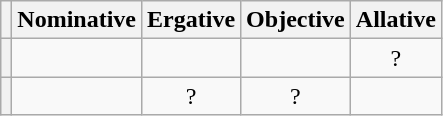<table class="wikitable">
<tr>
<th></th>
<th>Nominative</th>
<th>Ergative</th>
<th>Objective</th>
<th>Allative</th>
</tr>
<tr align="center">
<th></th>
<td></td>
<td></td>
<td></td>
<td>?</td>
</tr>
<tr align="center">
<th></th>
<td></td>
<td>?</td>
<td>?</td>
<td></td>
</tr>
</table>
